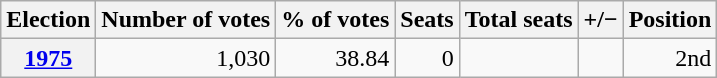<table class="wikitable" style="text-align: right;">
<tr>
<th><strong>Election</strong></th>
<th>Number of votes</th>
<th>% of votes</th>
<th>Seats</th>
<th>Total seats</th>
<th>+/−</th>
<th>Position</th>
</tr>
<tr>
<th><a href='#'>1975</a></th>
<td>1,030</td>
<td>38.84</td>
<td>0</td>
<td></td>
<td></td>
<td>2nd</td>
</tr>
</table>
